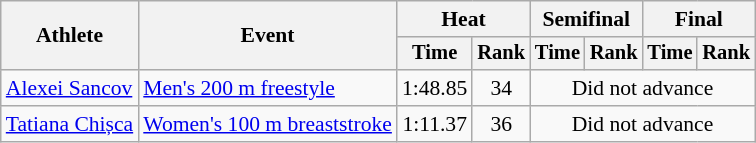<table class=wikitable style="font-size:90%">
<tr>
<th rowspan="2">Athlete</th>
<th rowspan="2">Event</th>
<th colspan="2">Heat</th>
<th colspan="2">Semifinal</th>
<th colspan="2">Final</th>
</tr>
<tr style="font-size:95%">
<th>Time</th>
<th>Rank</th>
<th>Time</th>
<th>Rank</th>
<th>Time</th>
<th>Rank</th>
</tr>
<tr align=center>
<td align=left><a href='#'>Alexei Sancov</a></td>
<td align=left><a href='#'>Men's 200 m freestyle</a></td>
<td>1:48.85</td>
<td>34</td>
<td colspan=4>Did not advance</td>
</tr>
<tr align=center>
<td align=left><a href='#'>Tatiana Chișca</a></td>
<td align=left><a href='#'>Women's 100 m breaststroke</a></td>
<td>1:11.37</td>
<td>36</td>
<td colspan=4>Did not advance</td>
</tr>
</table>
